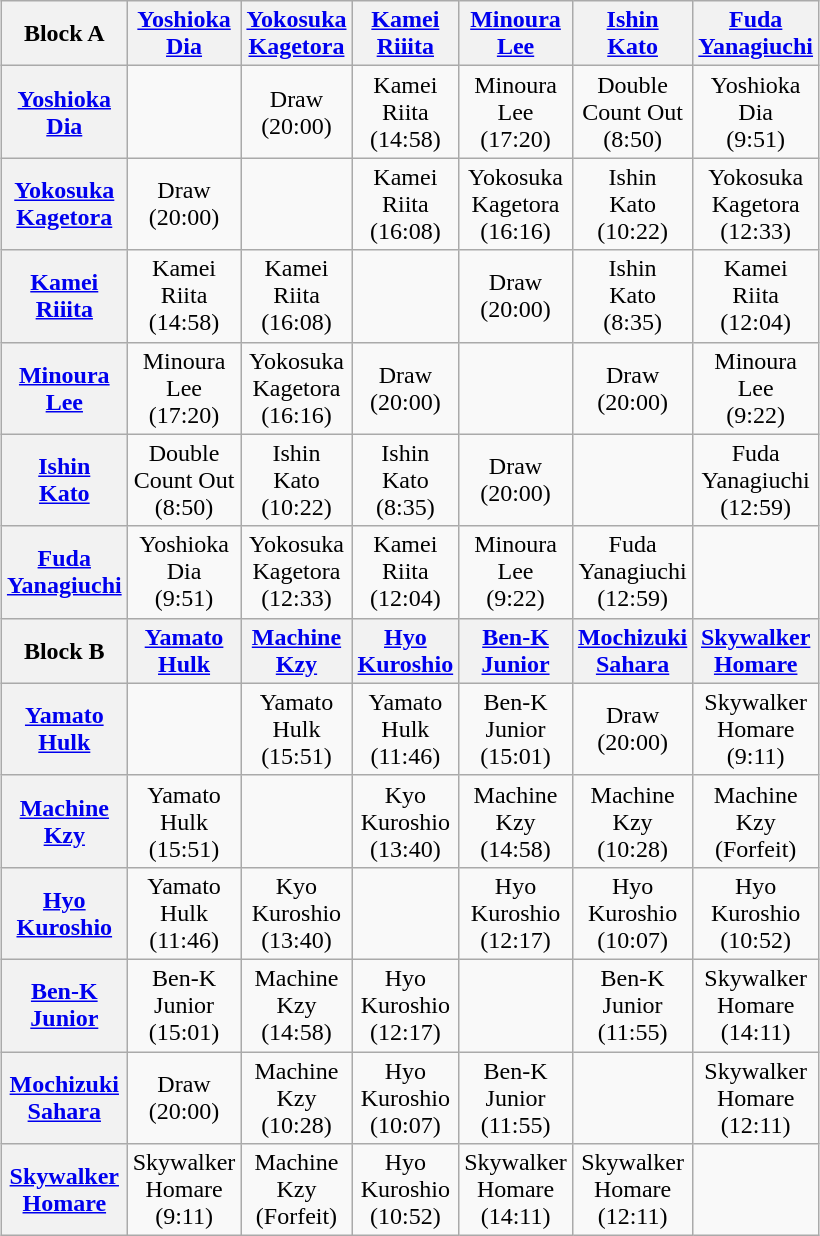<table class="wikitable" style="margin: 1em auto 1em auto;text-align:center">
<tr>
<th>Block A</th>
<th><a href='#'>Yoshioka</a><br><a href='#'>Dia</a></th>
<th><a href='#'>Yokosuka</a><br><a href='#'>Kagetora</a></th>
<th><a href='#'>Kamei</a><br><a href='#'>Riiita</a></th>
<th><a href='#'>Minoura</a><br><a href='#'>Lee</a></th>
<th><a href='#'>Ishin</a><br><a href='#'>Kato</a></th>
<th><a href='#'>Fuda</a><br><a href='#'>Yanagiuchi</a></th>
</tr>
<tr>
<th><a href='#'>Yoshioka</a><br><a href='#'>Dia</a></th>
<td></td>
<td>Draw<br>(20:00)</td>
<td>Kamei<br>Riita<br>(14:58)</td>
<td>Minoura<br>Lee<br>(17:20)</td>
<td>Double<br>Count Out<br>(8:50)</td>
<td>Yoshioka<br>Dia<br>(9:51)</td>
</tr>
<tr>
<th><a href='#'>Yokosuka</a><br><a href='#'>Kagetora</a></th>
<td>Draw<br>(20:00)</td>
<td></td>
<td>Kamei<br>Riita<br>(16:08)</td>
<td>Yokosuka<br>Kagetora<br>(16:16)</td>
<td>Ishin<br>Kato<br>(10:22)</td>
<td>Yokosuka<br>Kagetora<br>(12:33)</td>
</tr>
<tr>
<th><a href='#'>Kamei</a><br><a href='#'>Riiita</a></th>
<td>Kamei<br>Riita<br>(14:58)</td>
<td>Kamei<br>Riita<br>(16:08)</td>
<td></td>
<td>Draw<br>(20:00)</td>
<td>Ishin<br>Kato<br>(8:35)</td>
<td>Kamei<br>Riita<br>(12:04)</td>
</tr>
<tr>
<th><a href='#'>Minoura</a><br><a href='#'>Lee</a></th>
<td>Minoura<br>Lee<br>(17:20)</td>
<td>Yokosuka<br>Kagetora<br>(16:16)</td>
<td>Draw<br>(20:00)</td>
<td></td>
<td>Draw<br>(20:00)</td>
<td>Minoura<br>Lee<br>(9:22)</td>
</tr>
<tr>
<th><a href='#'>Ishin</a><br><a href='#'>Kato</a></th>
<td>Double<br>Count Out<br>(8:50)</td>
<td>Ishin<br>Kato<br>(10:22)</td>
<td>Ishin<br>Kato<br>(8:35)</td>
<td>Draw<br>(20:00)</td>
<td></td>
<td>Fuda<br>Yanagiuchi<br>(12:59)</td>
</tr>
<tr>
<th><a href='#'>Fuda</a><br><a href='#'>Yanagiuchi</a></th>
<td>Yoshioka<br>Dia<br>(9:51)</td>
<td>Yokosuka<br>Kagetora<br>(12:33)</td>
<td>Kamei<br>Riita<br>(12:04)</td>
<td>Minoura<br>Lee<br>(9:22)</td>
<td>Fuda<br>Yanagiuchi<br>(12:59)</td>
<td></td>
</tr>
<tr>
<th>Block B</th>
<th><a href='#'>Yamato</a><br><a href='#'>Hulk</a></th>
<th><a href='#'>Machine</a><br><a href='#'>Kzy</a></th>
<th><a href='#'>Hyo</a><br><a href='#'>Kuroshio</a></th>
<th><a href='#'>Ben-K</a><br><a href='#'>Junior</a></th>
<th><a href='#'>Mochizuki</a><br><a href='#'>Sahara</a></th>
<th><a href='#'>Skywalker</a><br><a href='#'>Homare</a></th>
</tr>
<tr>
<th><a href='#'>Yamato</a><br><a href='#'>Hulk</a></th>
<td></td>
<td>Yamato<br>Hulk<br>(15:51)</td>
<td>Yamato<br>Hulk<br>(11:46)</td>
<td>Ben-K<br>Junior<br>(15:01)</td>
<td>Draw<br>(20:00)</td>
<td>Skywalker<br>Homare<br>(9:11)</td>
</tr>
<tr>
<th><a href='#'>Machine</a><br><a href='#'>Kzy</a></th>
<td>Yamato<br>Hulk<br>(15:51)</td>
<td></td>
<td>Kyo<br>Kuroshio<br>(13:40)</td>
<td>Machine<br>Kzy<br>(14:58)</td>
<td>Machine<br>Kzy<br>(10:28)</td>
<td>Machine<br>Kzy<br>(Forfeit)</td>
</tr>
<tr>
<th><a href='#'>Hyo</a><br><a href='#'>Kuroshio</a></th>
<td>Yamato<br>Hulk<br>(11:46)</td>
<td>Kyo<br>Kuroshio<br>(13:40)</td>
<td></td>
<td>Hyo<br>Kuroshio<br>(12:17)</td>
<td>Hyo<br>Kuroshio<br>(10:07)</td>
<td>Hyo<br>Kuroshio<br>(10:52)</td>
</tr>
<tr>
<th><a href='#'>Ben-K</a><br><a href='#'>Junior</a></th>
<td>Ben-K<br>Junior<br>(15:01)</td>
<td>Machine<br>Kzy<br>(14:58)</td>
<td>Hyo<br>Kuroshio<br>(12:17)</td>
<td></td>
<td>Ben-K<br>Junior<br>(11:55)</td>
<td>Skywalker<br>Homare<br>(14:11)</td>
</tr>
<tr>
<th><a href='#'>Mochizuki</a><br><a href='#'>Sahara</a></th>
<td>Draw<br>(20:00)</td>
<td>Machine<br>Kzy<br>(10:28)</td>
<td>Hyo<br>Kuroshio<br>(10:07)</td>
<td>Ben-K<br>Junior<br>(11:55)</td>
<td></td>
<td>Skywalker<br>Homare<br>(12:11)</td>
</tr>
<tr>
<th><a href='#'>Skywalker</a><br><a href='#'>Homare</a></th>
<td>Skywalker<br>Homare<br>(9:11)</td>
<td>Machine<br>Kzy<br>(Forfeit)</td>
<td>Hyo<br>Kuroshio<br>(10:52)</td>
<td>Skywalker<br>Homare<br>(14:11)</td>
<td>Skywalker<br>Homare<br>(12:11)</td>
<td></td>
</tr>
</table>
